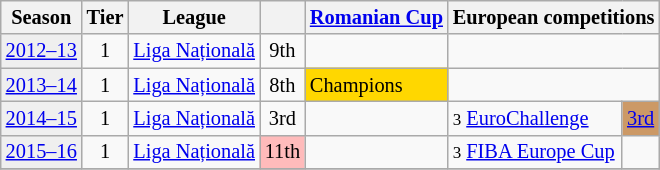<table class="wikitable" style="font-size:85%; text-align:center">
<tr>
<th>Season</th>
<th>Tier</th>
<th>League</th>
<th></th>
<th><a href='#'>Romanian Cup</a></th>
<th colspan=2>European competitions</th>
</tr>
<tr>
<td bgcolor=#efefef><a href='#'>2012–13</a></td>
<td>1</td>
<td align=left><a href='#'>Liga Națională</a></td>
<td>9th</td>
<td></td>
<td colspan=2></td>
</tr>
<tr>
<td bgcolor=#efefef><a href='#'>2013–14</a></td>
<td>1</td>
<td align=left><a href='#'>Liga Națională</a></td>
<td>8th</td>
<td align=left bgcolor=gold>Champions</td>
<td colspan=2></td>
</tr>
<tr>
<td bgcolor=#efefef><a href='#'>2014–15</a></td>
<td>1</td>
<td align=left><a href='#'>Liga Națională</a></td>
<td>3rd</td>
<td></td>
<td align=left><small>3</small> <a href='#'>EuroChallenge</a></td>
<td align=center bgcolor=#cc9966><a href='#'>3rd</a></td>
</tr>
<tr>
<td bgcolor=#efefef><a href='#'>2015–16</a></td>
<td>1</td>
<td align=left><a href='#'>Liga Națională</a></td>
<td bgcolor=#FFBBBB>11th</td>
<td></td>
<td align=left><small>3</small> <a href='#'>FIBA Europe Cup</a></td>
<td align=center></td>
</tr>
<tr>
</tr>
</table>
